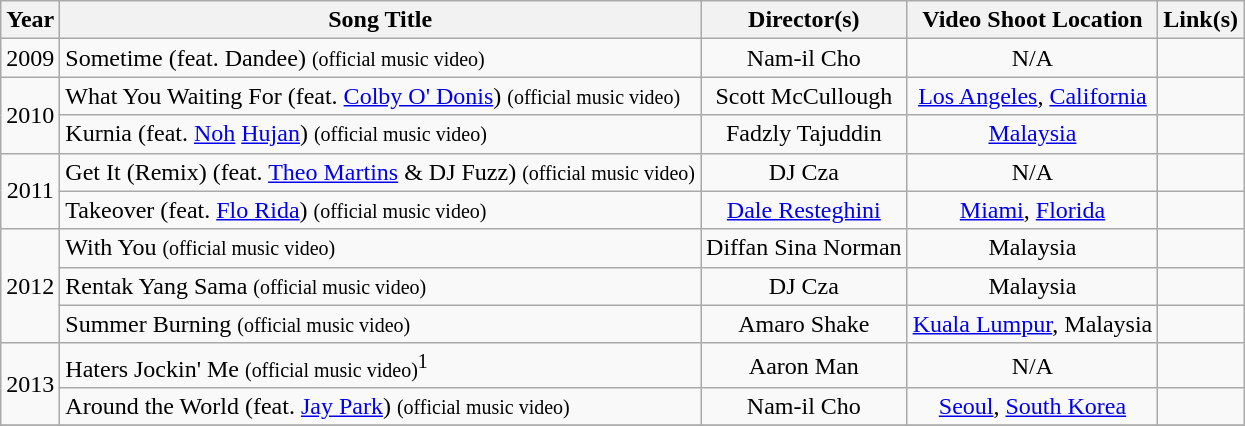<table class="wikitable plainrowheaders" style="text-align:center">
<tr>
<th scope="col">Year</th>
<th scope="col">Song Title</th>
<th scope="col">Director(s)</th>
<th scope="col">Video Shoot Location</th>
<th scope="col">Link(s)</th>
</tr>
<tr>
<td rowspan="1">2009</td>
<td align="left">Sometime (feat. Dandee) <small>(official music video)</small></td>
<td>Nam-il Cho</td>
<td>N/A</td>
<td></td>
</tr>
<tr>
<td rowspan="2">2010</td>
<td align="left">What You Waiting For (feat. <a href='#'>Colby O' Donis</a>) <small>(official music video)</small></td>
<td>Scott McCullough</td>
<td><a href='#'>Los Angeles</a>, <a href='#'>California</a></td>
<td></td>
</tr>
<tr>
<td align="left">Kurnia (feat. <a href='#'>Noh</a> <a href='#'>Hujan</a>) <small>(official music video)</small></td>
<td>Fadzly Tajuddin</td>
<td><a href='#'>Malaysia</a></td>
<td></td>
</tr>
<tr>
<td rowspan="2">2011</td>
<td align="left">Get It (Remix) (feat. <a href='#'>Theo Martins</a> & DJ Fuzz) <small>(official music video)</small></td>
<td>DJ Cza</td>
<td>N/A</td>
<td></td>
</tr>
<tr>
<td align="left">Takeover (feat. <a href='#'>Flo Rida</a>) <small>(official music video)</small></td>
<td><a href='#'>Dale Resteghini</a></td>
<td><a href='#'>Miami</a>, <a href='#'>Florida</a></td>
<td></td>
</tr>
<tr>
<td rowspan="3">2012</td>
<td align="left">With You <small>(official music video)</small></td>
<td>Diffan Sina Norman</td>
<td>Malaysia</td>
<td></td>
</tr>
<tr>
<td align="left">Rentak Yang Sama <small>(official music video)</small></td>
<td>DJ Cza</td>
<td>Malaysia</td>
<td></td>
</tr>
<tr>
<td align="left">Summer Burning <small>(official music video)</small></td>
<td>Amaro Shake</td>
<td><a href='#'>Kuala Lumpur</a>, Malaysia</td>
<td></td>
</tr>
<tr>
<td rowspan="2">2013</td>
<td align="left">Haters Jockin' Me <small>(official music video)</small><sup>1</sup></td>
<td>Aaron Man</td>
<td>N/A</td>
<td></td>
</tr>
<tr>
<td align="left">Around the World (feat. <a href='#'>Jay Park</a>) <small>(official music video)</small></td>
<td>Nam-il Cho</td>
<td><a href='#'>Seoul</a>, <a href='#'>South Korea</a></td>
<td></td>
</tr>
<tr>
</tr>
</table>
